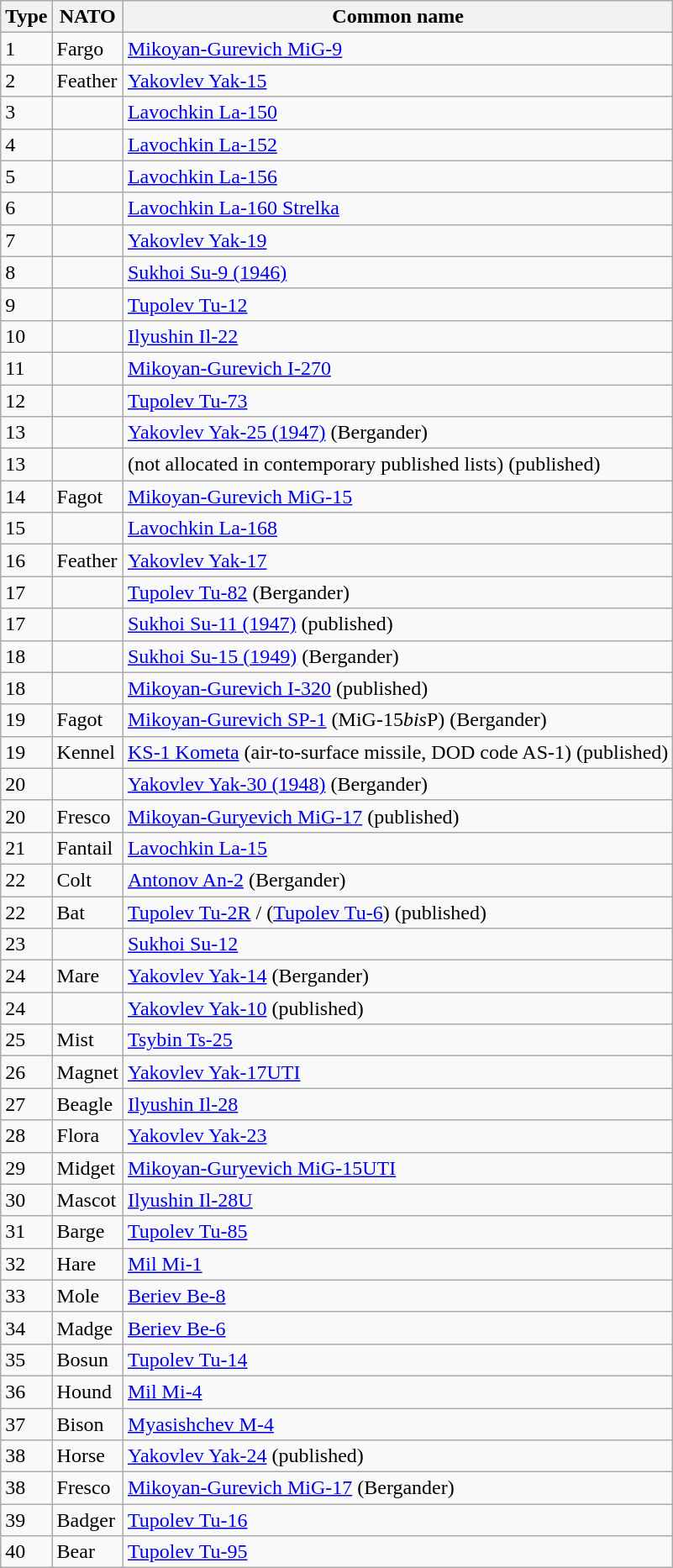<table class="wikitable sortable" border="1">
<tr>
<th>Type</th>
<th>NATO</th>
<th>Common name</th>
</tr>
<tr>
<td>1</td>
<td>Fargo</td>
<td><a href='#'>Mikoyan-Gurevich MiG-9</a></td>
</tr>
<tr>
<td>2</td>
<td>Feather</td>
<td><a href='#'>Yakovlev Yak-15</a></td>
</tr>
<tr>
<td>3</td>
<td></td>
<td><a href='#'>Lavochkin La-150</a></td>
</tr>
<tr>
<td>4</td>
<td></td>
<td><a href='#'>Lavochkin La-152</a></td>
</tr>
<tr>
<td>5</td>
<td></td>
<td><a href='#'>Lavochkin La-156</a></td>
</tr>
<tr>
<td>6</td>
<td></td>
<td><a href='#'>Lavochkin La-160 Strelka</a></td>
</tr>
<tr>
<td>7</td>
<td></td>
<td><a href='#'>Yakovlev Yak-19</a></td>
</tr>
<tr>
<td>8</td>
<td></td>
<td><a href='#'>Sukhoi Su-9 (1946)</a></td>
</tr>
<tr>
<td>9</td>
<td></td>
<td><a href='#'>Tupolev Tu-12</a></td>
</tr>
<tr>
<td>10</td>
<td></td>
<td><a href='#'>Ilyushin Il-22</a></td>
</tr>
<tr>
<td>11</td>
<td></td>
<td><a href='#'>Mikoyan-Gurevich I-270</a></td>
</tr>
<tr>
<td>12</td>
<td></td>
<td><a href='#'>Tupolev Tu-73</a></td>
</tr>
<tr>
<td>13</td>
<td></td>
<td><a href='#'>Yakovlev Yak-25 (1947)</a> (Bergander)</td>
</tr>
<tr>
<td>13</td>
<td></td>
<td>(not allocated in contemporary published lists) (published)</td>
</tr>
<tr>
<td>14</td>
<td>Fagot</td>
<td><a href='#'>Mikoyan-Gurevich MiG-15</a></td>
</tr>
<tr>
<td>15</td>
<td></td>
<td><a href='#'>Lavochkin La-168</a></td>
</tr>
<tr>
<td>16</td>
<td>Feather</td>
<td><a href='#'>Yakovlev Yak-17</a></td>
</tr>
<tr>
<td>17</td>
<td></td>
<td><a href='#'>Tupolev Tu-82</a> (Bergander)</td>
</tr>
<tr>
<td>17</td>
<td></td>
<td><a href='#'>Sukhoi Su-11 (1947)</a> (published)</td>
</tr>
<tr>
<td>18</td>
<td></td>
<td><a href='#'>Sukhoi Su-15 (1949)</a> (Bergander)</td>
</tr>
<tr>
<td>18</td>
<td></td>
<td><a href='#'>Mikoyan-Gurevich I-320</a> (published)</td>
</tr>
<tr>
<td>19</td>
<td>Fagot</td>
<td><a href='#'>Mikoyan-Gurevich SP-1</a> (MiG-15<em>bis</em>P) (Bergander)</td>
</tr>
<tr>
<td>19</td>
<td>Kennel</td>
<td><a href='#'>KS-1 Kometa</a> (air-to-surface missile, DOD code AS-1) (published)</td>
</tr>
<tr>
<td>20</td>
<td></td>
<td><a href='#'>Yakovlev Yak-30 (1948)</a> (Bergander)</td>
</tr>
<tr>
<td>20</td>
<td>Fresco</td>
<td><a href='#'>Mikoyan-Guryevich MiG-17</a> (published)</td>
</tr>
<tr>
<td>21</td>
<td>Fantail</td>
<td><a href='#'>Lavochkin La-15</a></td>
</tr>
<tr>
<td>22</td>
<td>Colt</td>
<td><a href='#'>Antonov An-2</a> (Bergander)</td>
</tr>
<tr>
<td>22</td>
<td>Bat</td>
<td><a href='#'>Tupolev Tu-2R</a> /  (<a href='#'>Tupolev Tu-6</a>) (published)</td>
</tr>
<tr>
<td>23</td>
<td></td>
<td><a href='#'>Sukhoi Su-12</a></td>
</tr>
<tr>
<td>24</td>
<td>Mare</td>
<td><a href='#'>Yakovlev Yak-14</a> (Bergander)</td>
</tr>
<tr>
<td>24</td>
<td></td>
<td><a href='#'>Yakovlev Yak-10</a> (published)</td>
</tr>
<tr>
<td>25</td>
<td>Mist</td>
<td><a href='#'>Tsybin Ts-25</a></td>
</tr>
<tr>
<td>26</td>
<td>Magnet</td>
<td><a href='#'>Yakovlev Yak-17UTI</a></td>
</tr>
<tr>
<td>27</td>
<td>Beagle</td>
<td><a href='#'>Ilyushin Il-28</a></td>
</tr>
<tr>
<td>28</td>
<td>Flora</td>
<td><a href='#'>Yakovlev Yak-23</a></td>
</tr>
<tr>
<td>29</td>
<td>Midget</td>
<td><a href='#'>Mikoyan-Guryevich MiG-15UTI</a></td>
</tr>
<tr>
<td>30</td>
<td>Mascot</td>
<td><a href='#'>Ilyushin Il-28U</a></td>
</tr>
<tr>
<td>31</td>
<td>Barge</td>
<td><a href='#'>Tupolev Tu-85</a></td>
</tr>
<tr>
<td>32</td>
<td>Hare</td>
<td><a href='#'>Mil Mi-1</a></td>
</tr>
<tr>
<td>33</td>
<td>Mole</td>
<td><a href='#'>Beriev Be-8</a></td>
</tr>
<tr>
<td>34</td>
<td>Madge</td>
<td><a href='#'>Beriev Be-6</a></td>
</tr>
<tr>
<td>35</td>
<td>Bosun</td>
<td><a href='#'>Tupolev Tu-14</a></td>
</tr>
<tr>
<td>36</td>
<td>Hound</td>
<td><a href='#'>Mil Mi-4</a></td>
</tr>
<tr>
<td>37</td>
<td>Bison</td>
<td><a href='#'>Myasishchev M-4</a></td>
</tr>
<tr>
<td>38</td>
<td>Horse</td>
<td><a href='#'>Yakovlev Yak-24</a> (published)</td>
</tr>
<tr>
<td>38</td>
<td>Fresco</td>
<td><a href='#'>Mikoyan-Gurevich MiG-17</a> (Bergander)</td>
</tr>
<tr>
<td>39</td>
<td>Badger</td>
<td><a href='#'>Tupolev Tu-16</a></td>
</tr>
<tr>
<td>40</td>
<td>Bear</td>
<td><a href='#'>Tupolev Tu-95</a></td>
</tr>
</table>
